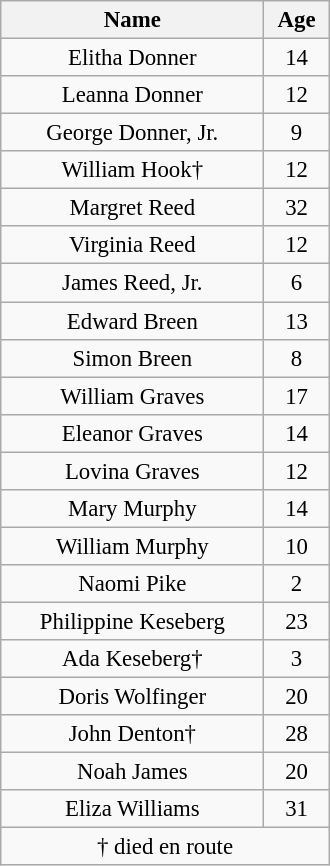<table class="wikitable floatright" style="text-align: center; font-size: 95%; width:220px;">
<tr>
<th scope="col">Name</th>
<th scope="col">Age</th>
</tr>
<tr>
<td>Elitha Donner</td>
<td>14</td>
</tr>
<tr>
<td>Leanna Donner</td>
<td>12</td>
</tr>
<tr>
<td>George Donner, Jr.</td>
<td>9</td>
</tr>
<tr>
<td>William Hook†</td>
<td>12</td>
</tr>
<tr>
<td>Margret Reed</td>
<td>32</td>
</tr>
<tr>
<td>Virginia Reed</td>
<td>12</td>
</tr>
<tr>
<td>James Reed, Jr.</td>
<td>6</td>
</tr>
<tr>
<td>Edward Breen</td>
<td>13</td>
</tr>
<tr>
<td>Simon Breen</td>
<td>8</td>
</tr>
<tr>
<td>William Graves</td>
<td>17</td>
</tr>
<tr>
<td>Eleanor Graves</td>
<td>14</td>
</tr>
<tr>
<td>Lovina Graves</td>
<td>12</td>
</tr>
<tr>
<td>Mary Murphy</td>
<td>14</td>
</tr>
<tr>
<td>William Murphy</td>
<td>10</td>
</tr>
<tr>
<td>Naomi Pike</td>
<td>2</td>
</tr>
<tr>
<td>Philippine Keseberg</td>
<td>23</td>
</tr>
<tr>
<td>Ada Keseberg†</td>
<td>3</td>
</tr>
<tr>
<td>Doris Wolfinger</td>
<td>20</td>
</tr>
<tr>
<td>John Denton†</td>
<td>28</td>
</tr>
<tr>
<td>Noah James</td>
<td>20</td>
</tr>
<tr>
<td>Eliza Williams</td>
<td>31</td>
</tr>
<tr>
<td colspan="2">† died en route</td>
</tr>
</table>
